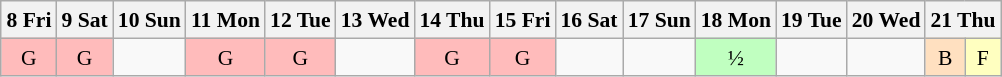<table class="wikitable" style="margin:0.5em auto; font-size:90%; line-height:1.25em; text-align:center">
<tr>
<th>8 Fri</th>
<th>9 Sat</th>
<th>10 Sun</th>
<th>11 Mon</th>
<th>12 Tue</th>
<th>13 Wed</th>
<th>14 Thu</th>
<th>15 Fri</th>
<th>16 Sat</th>
<th>17 Sun</th>
<th>18 Mon</th>
<th>19 Tue</th>
<th>20 Wed</th>
<th colspan=2>21 Thu</th>
</tr>
<tr>
<td bgcolor="#FFBBBB">G</td>
<td bgcolor="#FFBBBB">G</td>
<td></td>
<td bgcolor="#FFBBBB">G</td>
<td bgcolor="#FFBBBB">G</td>
<td></td>
<td bgcolor="#FFBBBB">G</td>
<td bgcolor="#FFBBBB">G</td>
<td></td>
<td></td>
<td bgcolor="#C0FFC0">½</td>
<td></td>
<td></td>
<td bgcolor="#FFE0C0">B</td>
<td bgcolor="#FFFFC0">F</td>
</tr>
</table>
